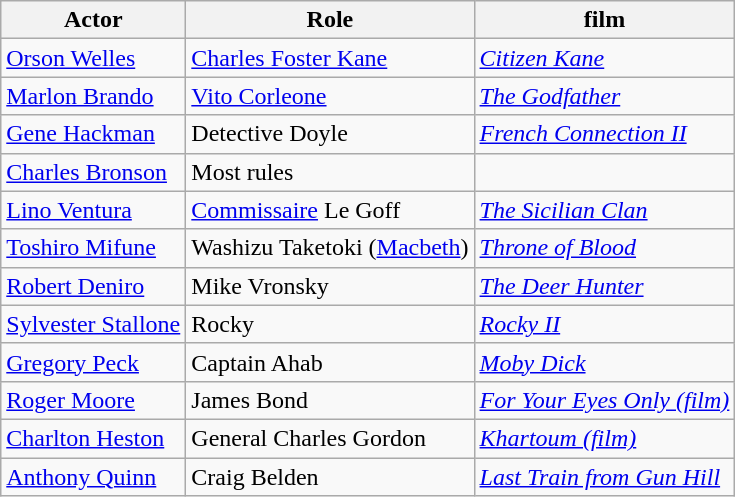<table class="wikitable">
<tr>
<th>Actor</th>
<th>Role</th>
<th>film</th>
</tr>
<tr>
<td><a href='#'>Orson Welles</a></td>
<td><a href='#'>Charles Foster Kane</a></td>
<td><em><a href='#'>Citizen Kane</a></em></td>
</tr>
<tr>
<td><a href='#'>Marlon Brando</a></td>
<td><a href='#'>Vito Corleone</a></td>
<td><em><a href='#'>The Godfather</a></em></td>
</tr>
<tr>
<td><a href='#'>Gene Hackman</a></td>
<td>Detective Doyle</td>
<td><em><a href='#'>French Connection II</a></em></td>
</tr>
<tr>
<td><a href='#'>Charles Bronson</a></td>
<td>Most rules</td>
<td></td>
</tr>
<tr>
<td><a href='#'>Lino Ventura</a></td>
<td><a href='#'>Commissaire</a> Le Goff</td>
<td><em><a href='#'>The Sicilian Clan</a></em></td>
</tr>
<tr>
<td><a href='#'>Toshiro Mifune</a></td>
<td>Washizu Taketoki (<a href='#'>Macbeth</a>)</td>
<td><em><a href='#'>Throne of Blood</a></em></td>
</tr>
<tr>
<td><a href='#'>Robert Deniro</a></td>
<td>Mike Vronsky</td>
<td><em><a href='#'>The Deer Hunter</a></em></td>
</tr>
<tr>
<td><a href='#'>Sylvester Stallone</a></td>
<td>Rocky</td>
<td><em><a href='#'>Rocky II</a></em></td>
</tr>
<tr>
<td><a href='#'>Gregory Peck</a></td>
<td>Captain Ahab</td>
<td><em><a href='#'>Moby Dick</a></em></td>
</tr>
<tr>
<td><a href='#'>Roger Moore</a></td>
<td>James Bond</td>
<td><em><a href='#'>For Your Eyes Only (film)</a></em></td>
</tr>
<tr>
<td><a href='#'>Charlton Heston</a></td>
<td>General Charles Gordon</td>
<td><em><a href='#'>Khartoum (film)</a></em></td>
</tr>
<tr>
<td><a href='#'>Anthony Quinn</a></td>
<td>Craig Belden</td>
<td><em><a href='#'>Last Train from Gun Hill</a></em></td>
</tr>
</table>
